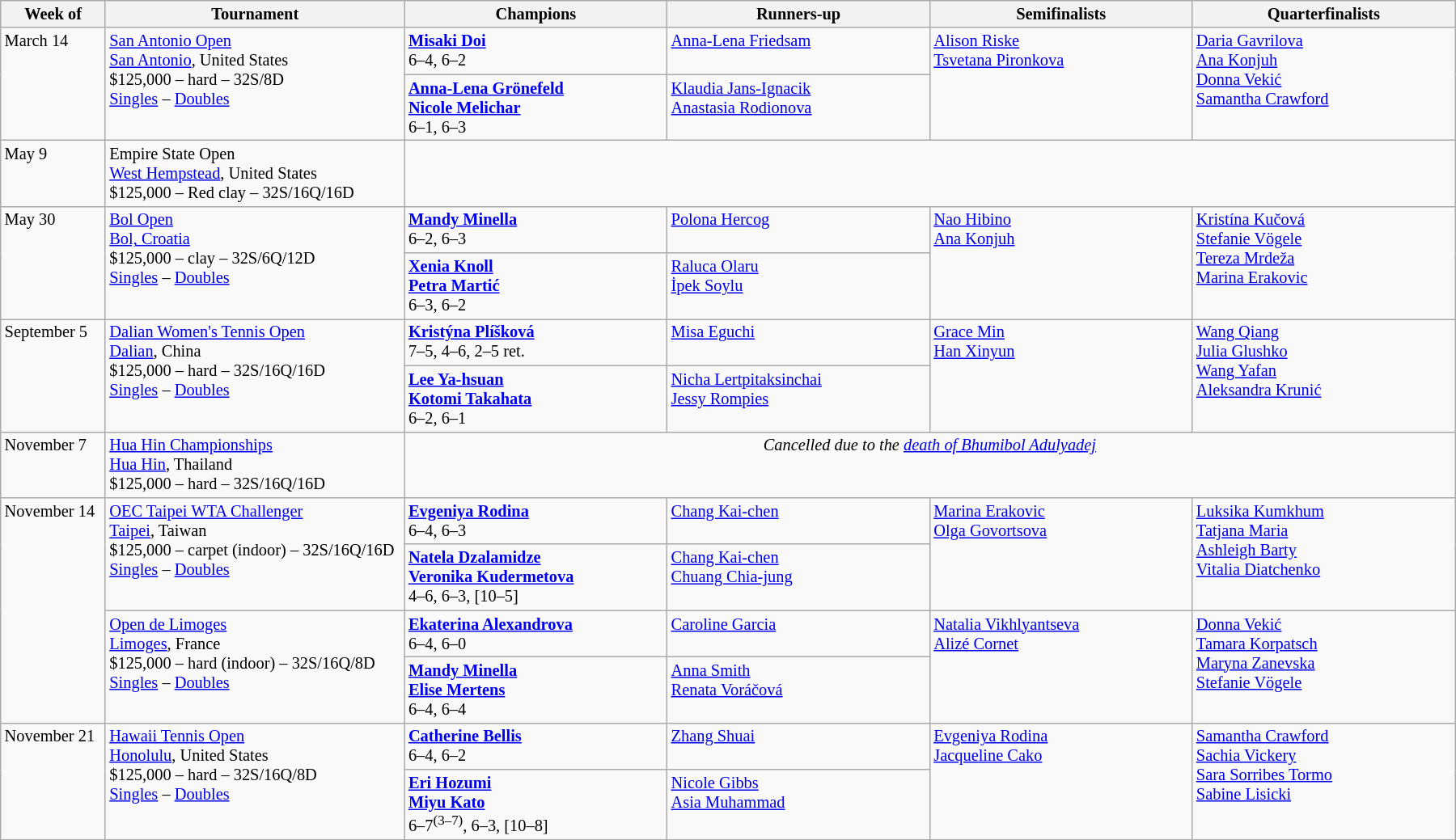<table class="wikitable" style="font-size:85%;">
<tr>
<th width="80">Week of</th>
<th width="240">Tournament</th>
<th width="210">Champions</th>
<th width="210">Runners-up</th>
<th width="210">Semifinalists</th>
<th width="210">Quarterfinalists</th>
</tr>
<tr valign=top>
<td rowspan=2>March 14</td>
<td rowspan=2><a href='#'>San Antonio Open</a> <br> <a href='#'>San Antonio</a>, United States <br> $125,000 – hard – 32S/8D <br> <a href='#'>Singles</a> – <a href='#'>Doubles</a></td>
<td> <strong><a href='#'>Misaki Doi</a></strong><br>6–4, 6–2</td>
<td> <a href='#'>Anna-Lena Friedsam</a></td>
<td rowspan=2> <a href='#'>Alison Riske</a><br> <a href='#'>Tsvetana Pironkova</a></td>
<td rowspan=2> <a href='#'>Daria Gavrilova</a><br> <a href='#'>Ana Konjuh</a><br> <a href='#'>Donna Vekić</a><br> <a href='#'>Samantha Crawford</a></td>
</tr>
<tr valign=top>
<td> <strong><a href='#'>Anna-Lena Grönefeld</a></strong><br> <strong><a href='#'>Nicole Melichar</a></strong><br>6–1, 6–3</td>
<td> <a href='#'>Klaudia Jans-Ignacik</a><br> <a href='#'>Anastasia Rodionova</a></td>
</tr>
<tr valign="top">
<td>May 9</td>
<td>Empire State Open <br> <a href='#'>West Hempstead</a>, United States <br> $125,000 – Red clay – 32S/16Q/16D</td>
<td colspan="4"><br></td>
</tr>
<tr valign=top>
<td rowspan=2>May 30</td>
<td rowspan=2><a href='#'>Bol Open</a> <br> <a href='#'>Bol, Croatia</a> <br> $125,000 – clay – 32S/6Q/12D <br> <a href='#'>Singles</a> – <a href='#'>Doubles</a></td>
<td><strong> <a href='#'>Mandy Minella</a></strong> <br> 6–2, 6–3</td>
<td> <a href='#'>Polona Hercog</a></td>
<td rowspan=2> <a href='#'>Nao Hibino</a><br> <a href='#'>Ana Konjuh</a></td>
<td rowspan=2> <a href='#'>Kristína Kučová</a><br> <a href='#'>Stefanie Vögele</a><br> <a href='#'>Tereza Mrdeža</a><br> <a href='#'>Marina Erakovic</a></td>
</tr>
<tr valign=top>
<td><strong> <a href='#'>Xenia Knoll</a> <br>  <a href='#'>Petra Martić</a></strong> <br> 6–3, 6–2</td>
<td> <a href='#'>Raluca Olaru</a> <br>  <a href='#'>İpek Soylu</a></td>
</tr>
<tr valign=top>
<td rowspan=2>September 5</td>
<td rowspan=2><a href='#'>Dalian Women's Tennis Open</a> <br> <a href='#'>Dalian</a>, China <br> $125,000 – hard – 32S/16Q/16D <br> <a href='#'>Singles</a> – <a href='#'>Doubles</a></td>
<td><strong> <a href='#'>Kristýna Plíšková</a></strong> <br> 7–5, 4–6, 2–5 ret.</td>
<td> <a href='#'>Misa Eguchi</a></td>
<td rowspan=2> <a href='#'>Grace Min</a><br> <a href='#'>Han Xinyun</a></td>
<td rowspan=2> <a href='#'>Wang Qiang</a><br> <a href='#'>Julia Glushko</a><br> <a href='#'>Wang Yafan</a><br> <a href='#'>Aleksandra Krunić</a></td>
</tr>
<tr valign=top>
<td> <strong><a href='#'>Lee Ya-hsuan</a></strong><br> <strong><a href='#'>Kotomi Takahata</a></strong><br>6–2, 6–1</td>
<td> <a href='#'>Nicha Lertpitaksinchai</a><br> <a href='#'>Jessy Rompies</a></td>
</tr>
<tr valign=top>
<td>November 7</td>
<td><a href='#'>Hua Hin Championships</a> <br> <a href='#'>Hua Hin</a>, Thailand <br> $125,000 – hard – 32S/16Q/16D</td>
<td colspan=4 align=center><em>Cancelled due to the <a href='#'>death of Bhumibol Adulyadej</a></em></td>
</tr>
<tr valign=top>
<td rowspan=4>November 14</td>
<td rowspan=2><a href='#'>OEC Taipei WTA Challenger</a> <br> <a href='#'>Taipei</a>, Taiwan <br> $125,000 – carpet (indoor) – 32S/16Q/16D <br> <a href='#'>Singles</a> – <a href='#'>Doubles</a></td>
<td><strong> <a href='#'>Evgeniya Rodina</a></strong><br>6–4, 6–3</td>
<td> <a href='#'>Chang Kai-chen</a></td>
<td rowspan=2> <a href='#'>Marina Erakovic</a><br> <a href='#'>Olga Govortsova</a></td>
<td rowspan=2> <a href='#'>Luksika Kumkhum</a><br> <a href='#'>Tatjana Maria</a><br> <a href='#'>Ashleigh Barty</a><br> <a href='#'>Vitalia Diatchenko</a></td>
</tr>
<tr valign=top>
<td> <strong><a href='#'>Natela Dzalamidze</a></strong><br> <strong><a href='#'>Veronika Kudermetova</a></strong><br>4–6, 6–3, [10–5]</td>
<td> <a href='#'>Chang Kai-chen</a><br> <a href='#'>Chuang Chia-jung</a></td>
</tr>
<tr valign=top>
<td rowspan=2><a href='#'>Open de Limoges</a> <br> <a href='#'>Limoges</a>, France <br> $125,000 – hard (indoor) – 32S/16Q/8D <br> <a href='#'>Singles</a> – <a href='#'>Doubles</a></td>
<td><strong> <a href='#'>Ekaterina Alexandrova</a></strong><br>6–4, 6–0</td>
<td> <a href='#'>Caroline Garcia</a></td>
<td rowspan=2> <a href='#'>Natalia Vikhlyantseva</a><br> <a href='#'>Alizé Cornet</a></td>
<td rowspan=2> <a href='#'>Donna Vekić</a><br> <a href='#'>Tamara Korpatsch</a><br> <a href='#'>Maryna Zanevska</a><br> <a href='#'>Stefanie Vögele</a></td>
</tr>
<tr valign=top>
<td> <strong><a href='#'>Mandy Minella</a></strong><br> <strong><a href='#'>Elise Mertens</a></strong><br>6–4, 6–4</td>
<td> <a href='#'>Anna Smith</a><br> <a href='#'>Renata Voráčová</a></td>
</tr>
<tr valign=top>
<td rowspan=2>November 21</td>
<td rowspan=2><a href='#'>Hawaii Tennis Open</a> <br> <a href='#'>Honolulu</a>, United States <br> $125,000 – hard – 32S/16Q/8D <br> <a href='#'>Singles</a> – <a href='#'>Doubles</a></td>
<td><strong> <a href='#'>Catherine Bellis</a></strong><br>6–4, 6–2</td>
<td> <a href='#'>Zhang Shuai</a></td>
<td rowspan=2> <a href='#'>Evgeniya Rodina</a><br> <a href='#'>Jacqueline Cako</a></td>
<td rowspan=2> <a href='#'>Samantha Crawford</a><br> <a href='#'>Sachia Vickery</a><br> <a href='#'>Sara Sorribes Tormo</a><br> <a href='#'>Sabine Lisicki</a></td>
</tr>
<tr valign=top>
<td> <strong><a href='#'>Eri Hozumi</a></strong><br> <strong><a href='#'>Miyu Kato</a></strong><br>6–7<sup>(3–7)</sup>, 6–3, [10–8]</td>
<td> <a href='#'>Nicole Gibbs</a><br> <a href='#'>Asia Muhammad</a></td>
</tr>
</table>
